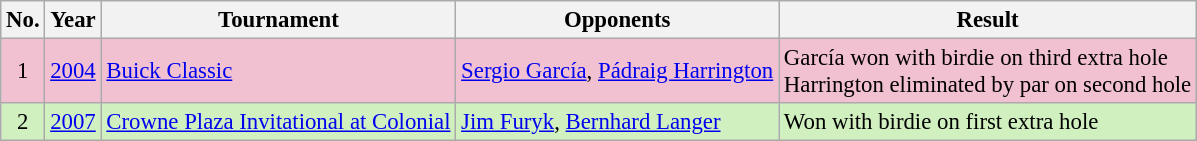<table class="wikitable" style="font-size:95%;">
<tr>
<th>No.</th>
<th>Year</th>
<th>Tournament</th>
<th>Opponents</th>
<th>Result</th>
</tr>
<tr style="background:#F2C1D1;">
<td align=center>1</td>
<td><a href='#'>2004</a></td>
<td><a href='#'>Buick Classic</a></td>
<td> <a href='#'>Sergio García</a>,  <a href='#'>Pádraig Harrington</a></td>
<td>García won with birdie on third extra hole<br>Harrington eliminated by par on second hole</td>
</tr>
<tr style="background:#D0F0C0;">
<td align=center>2</td>
<td><a href='#'>2007</a></td>
<td><a href='#'>Crowne Plaza Invitational at Colonial</a></td>
<td> <a href='#'>Jim Furyk</a>,  <a href='#'>Bernhard Langer</a></td>
<td>Won with birdie on first extra hole</td>
</tr>
</table>
